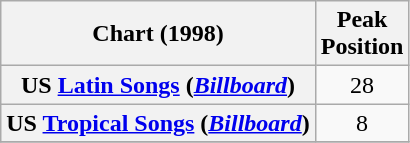<table class="wikitable plainrowheaders" style="text-align:center;">
<tr>
<th scope="col">Chart (1998)</th>
<th scope="col">Peak <br> Position</th>
</tr>
<tr>
<th scope="row">US <a href='#'>Latin Songs</a> (<em><a href='#'>Billboard</a></em>)</th>
<td style="text-align:center;">28</td>
</tr>
<tr>
<th scope="row">US <a href='#'>Tropical Songs</a> (<em><a href='#'>Billboard</a></em>)</th>
<td style="text-align:center;">8</td>
</tr>
<tr>
</tr>
</table>
